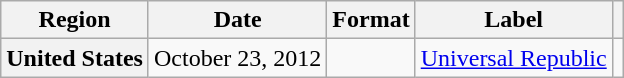<table class="wikitable plainrowheaders">
<tr>
<th scope="col">Region</th>
<th scope="col">Date</th>
<th scope="col">Format</th>
<th scope="col">Label</th>
<th scope="col"></th>
</tr>
<tr>
<th scope="row">United States</th>
<td>October 23, 2012</td>
<td></td>
<td><a href='#'>Universal Republic</a></td>
<td align="center"></td>
</tr>
</table>
